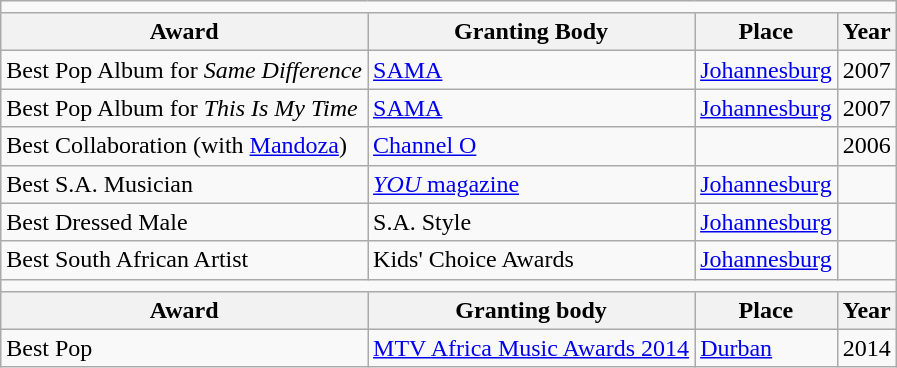<table class="wikitable">
<tr>
<td colspan="4" style="font-size:110%"></td>
</tr>
<tr>
<th>Award</th>
<th>Granting Body</th>
<th>Place</th>
<th>Year</th>
</tr>
<tr>
<td>Best Pop Album for <em>Same Difference</em></td>
<td><a href='#'>SAMA</a></td>
<td><a href='#'>Johannesburg</a></td>
<td>2007</td>
</tr>
<tr>
<td>Best Pop Album for <em>This Is My Time</em></td>
<td><a href='#'>SAMA</a></td>
<td><a href='#'>Johannesburg</a></td>
<td>2007</td>
</tr>
<tr>
<td>Best Collaboration (with <a href='#'>Mandoza</a>)</td>
<td><a href='#'>Channel O</a></td>
<td></td>
<td>2006</td>
</tr>
<tr>
<td>Best S.A. Musician</td>
<td><a href='#'><em>YOU</em> magazine</a></td>
<td><a href='#'>Johannesburg</a></td>
<td></td>
</tr>
<tr>
<td>Best Dressed Male</td>
<td>S.A. Style</td>
<td><a href='#'>Johannesburg</a></td>
<td></td>
</tr>
<tr>
<td>Best South African Artist</td>
<td>Kids' Choice Awards</td>
<td><a href='#'>Johannesburg</a></td>
<td></td>
</tr>
<tr>
<td colspan="4" style="font-size:110%"></td>
</tr>
<tr>
<th>Award</th>
<th>Granting body</th>
<th>Place</th>
<th>Year</th>
</tr>
<tr>
<td>Best Pop</td>
<td><a href='#'>MTV Africa Music Awards 2014</a></td>
<td><a href='#'>Durban</a></td>
<td>2014</td>
</tr>
</table>
